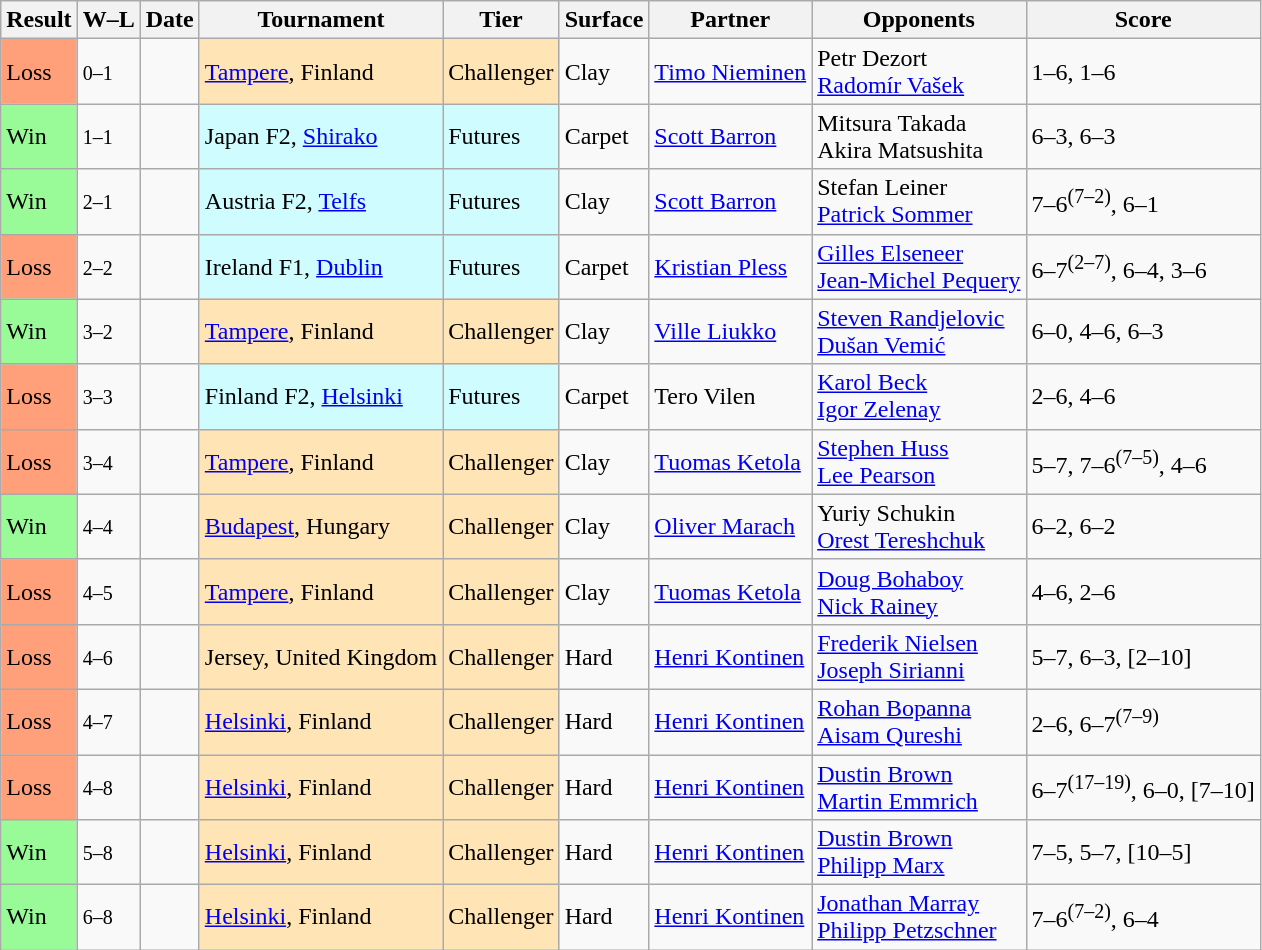<table class="sortable wikitable">
<tr>
<th>Result</th>
<th class="unsortable">W–L</th>
<th>Date</th>
<th>Tournament</th>
<th>Tier</th>
<th>Surface</th>
<th>Partner</th>
<th>Opponents</th>
<th class="unsortable">Score</th>
</tr>
<tr>
<td bgcolor=FFA07A>Loss</td>
<td><small>0–1</small></td>
<td></td>
<td style="background:moccasin;"><a href='#'>Tampere</a>, Finland</td>
<td style="background:moccasin;">Challenger</td>
<td>Clay</td>
<td> <a href='#'>Timo Nieminen</a></td>
<td> Petr Dezort <br> <a href='#'>Radomír Vašek</a></td>
<td>1–6, 1–6</td>
</tr>
<tr>
<td bgcolor=98FB98>Win</td>
<td><small>1–1</small></td>
<td></td>
<td style="background:#cffcff;">Japan F2, <a href='#'>Shirako</a></td>
<td style="background:#cffcff;">Futures</td>
<td>Carpet</td>
<td> <a href='#'>Scott Barron</a></td>
<td> Mitsura Takada <br> Akira Matsushita</td>
<td>6–3, 6–3</td>
</tr>
<tr>
<td bgcolor=98FB98>Win</td>
<td><small>2–1</small></td>
<td></td>
<td style="background:#cffcff;">Austria F2, <a href='#'>Telfs</a></td>
<td style="background:#cffcff;">Futures</td>
<td>Clay</td>
<td> <a href='#'>Scott Barron</a></td>
<td> Stefan Leiner <br> <a href='#'>Patrick Sommer</a></td>
<td>7–6<sup>(7–2)</sup>, 6–1</td>
</tr>
<tr>
<td bgcolor=FFA07A>Loss</td>
<td><small>2–2</small></td>
<td></td>
<td style="background:#cffcff;">Ireland F1, <a href='#'>Dublin</a></td>
<td style="background:#cffcff;">Futures</td>
<td>Carpet</td>
<td> <a href='#'>Kristian Pless</a></td>
<td> <a href='#'>Gilles Elseneer</a> <br> <a href='#'>Jean-Michel Pequery</a></td>
<td>6–7<sup>(2–7)</sup>, 6–4, 3–6</td>
</tr>
<tr>
<td bgcolor=98FB98>Win</td>
<td><small>3–2</small></td>
<td></td>
<td style="background:moccasin;"><a href='#'>Tampere</a>, Finland</td>
<td style="background:moccasin;">Challenger</td>
<td>Clay</td>
<td> <a href='#'>Ville Liukko</a></td>
<td> <a href='#'>Steven Randjelovic</a> <br> <a href='#'>Dušan Vemić</a></td>
<td>6–0, 4–6, 6–3</td>
</tr>
<tr>
<td bgcolor=FFA07A>Loss</td>
<td><small>3–3</small></td>
<td></td>
<td style="background:#cffcff;">Finland F2, <a href='#'>Helsinki</a></td>
<td style="background:#cffcff;">Futures</td>
<td>Carpet</td>
<td> Tero Vilen</td>
<td> <a href='#'>Karol Beck</a> <br> <a href='#'>Igor Zelenay</a></td>
<td>2–6, 4–6</td>
</tr>
<tr>
<td bgcolor=FFA07A>Loss</td>
<td><small>3–4</small></td>
<td></td>
<td style="background:moccasin;"><a href='#'>Tampere</a>, Finland</td>
<td style="background:moccasin;">Challenger</td>
<td>Clay</td>
<td> <a href='#'>Tuomas Ketola</a></td>
<td> <a href='#'>Stephen Huss</a> <br> <a href='#'>Lee Pearson</a></td>
<td>5–7, 7–6<sup>(7–5)</sup>, 4–6</td>
</tr>
<tr>
<td bgcolor=98FB98>Win</td>
<td><small>4–4</small></td>
<td></td>
<td style="background:moccasin;"><a href='#'>Budapest</a>, Hungary</td>
<td style="background:moccasin;">Challenger</td>
<td>Clay</td>
<td> <a href='#'>Oliver Marach</a></td>
<td> Yuriy Schukin <br> <a href='#'>Orest Tereshchuk</a></td>
<td>6–2, 6–2</td>
</tr>
<tr>
<td bgcolor=FFA07A>Loss</td>
<td><small>4–5</small></td>
<td></td>
<td style="background:moccasin;"><a href='#'>Tampere</a>, Finland</td>
<td style="background:moccasin;">Challenger</td>
<td>Clay</td>
<td> <a href='#'>Tuomas Ketola</a></td>
<td> <a href='#'>Doug Bohaboy</a> <br> <a href='#'>Nick Rainey</a></td>
<td>4–6, 2–6</td>
</tr>
<tr>
<td bgcolor=FFA07A>Loss</td>
<td><small>4–6</small></td>
<td></td>
<td style="background:moccasin;">Jersey, United Kingdom</td>
<td style="background:moccasin;">Challenger</td>
<td>Hard</td>
<td> <a href='#'>Henri Kontinen</a></td>
<td> <a href='#'>Frederik Nielsen</a> <br> <a href='#'>Joseph Sirianni</a></td>
<td>5–7, 6–3, [2–10]</td>
</tr>
<tr>
<td bgcolor=FFA07A>Loss</td>
<td><small>4–7</small></td>
<td></td>
<td style="background:moccasin;"><a href='#'>Helsinki</a>, Finland</td>
<td style="background:moccasin;">Challenger</td>
<td>Hard</td>
<td> <a href='#'>Henri Kontinen</a></td>
<td> <a href='#'>Rohan Bopanna</a> <br> <a href='#'>Aisam Qureshi</a></td>
<td>2–6, 6–7<sup>(7–9)</sup></td>
</tr>
<tr>
<td bgcolor=FFA07A>Loss</td>
<td><small>4–8</small></td>
<td></td>
<td style="background:moccasin;"><a href='#'>Helsinki</a>, Finland</td>
<td style="background:moccasin;">Challenger</td>
<td>Hard</td>
<td> <a href='#'>Henri Kontinen</a></td>
<td> <a href='#'>Dustin Brown</a> <br> <a href='#'>Martin Emmrich</a></td>
<td>6–7<sup>(17–19)</sup>, 6–0, [7–10]</td>
</tr>
<tr>
<td bgcolor=98FB98>Win</td>
<td><small>5–8</small></td>
<td></td>
<td style="background:moccasin;"><a href='#'>Helsinki</a>, Finland</td>
<td style="background:moccasin;">Challenger</td>
<td>Hard</td>
<td> <a href='#'>Henri Kontinen</a></td>
<td> <a href='#'>Dustin Brown</a> <br> <a href='#'>Philipp Marx</a></td>
<td>7–5, 5–7, [10–5]</td>
</tr>
<tr>
<td bgcolor=98FB98>Win</td>
<td><small>6–8</small></td>
<td></td>
<td style="background:moccasin;"><a href='#'>Helsinki</a>, Finland</td>
<td style="background:moccasin;">Challenger</td>
<td>Hard</td>
<td> <a href='#'>Henri Kontinen</a></td>
<td> <a href='#'>Jonathan Marray</a> <br> <a href='#'>Philipp Petzschner</a></td>
<td>7–6<sup>(7–2)</sup>, 6–4</td>
</tr>
</table>
